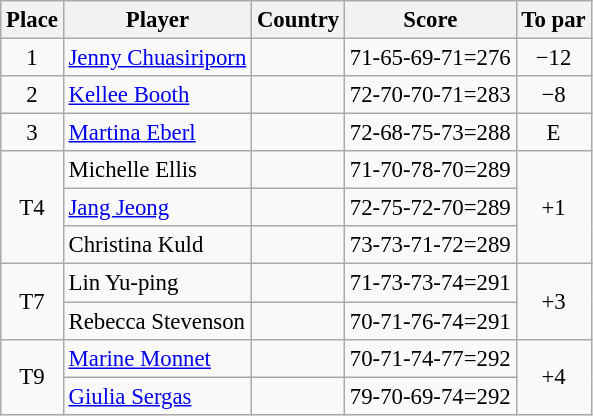<table class="wikitable" style="font-size:95%;">
<tr>
<th>Place</th>
<th>Player</th>
<th>Country</th>
<th>Score</th>
<th>To par</th>
</tr>
<tr>
<td align=center>1</td>
<td><a href='#'>Jenny Chuasiriporn</a></td>
<td></td>
<td>71-65-69-71=276</td>
<td align=center>−12</td>
</tr>
<tr>
<td align=center>2</td>
<td><a href='#'>Kellee Booth</a></td>
<td></td>
<td>72-70-70-71=283</td>
<td align=center>−8</td>
</tr>
<tr>
<td align=center>3</td>
<td><a href='#'>Martina Eberl</a></td>
<td></td>
<td>72-68-75-73=288</td>
<td align=center>E</td>
</tr>
<tr>
<td rowspan=3 align=center>T4</td>
<td>Michelle Ellis</td>
<td></td>
<td>71-70-78-70=289</td>
<td rowspan=3 align=center>+1</td>
</tr>
<tr>
<td><a href='#'>Jang Jeong</a></td>
<td></td>
<td>72-75-72-70=289</td>
</tr>
<tr>
<td>Christina Kuld</td>
<td></td>
<td>73-73-71-72=289</td>
</tr>
<tr>
<td rowspan=2 align=center>T7</td>
<td>Lin Yu-ping</td>
<td></td>
<td>71-73-73-74=291</td>
<td rowspan=2 align=center>+3</td>
</tr>
<tr>
<td>Rebecca Stevenson</td>
<td></td>
<td>70-71-76-74=291</td>
</tr>
<tr>
<td rowspan="2" align=center>T9</td>
<td><a href='#'>Marine Monnet</a></td>
<td></td>
<td>70-71-74-77=292</td>
<td rowspan="2" align=center>+4</td>
</tr>
<tr>
<td><a href='#'>Giulia Sergas</a></td>
<td></td>
<td>79-70-69-74=292</td>
</tr>
</table>
